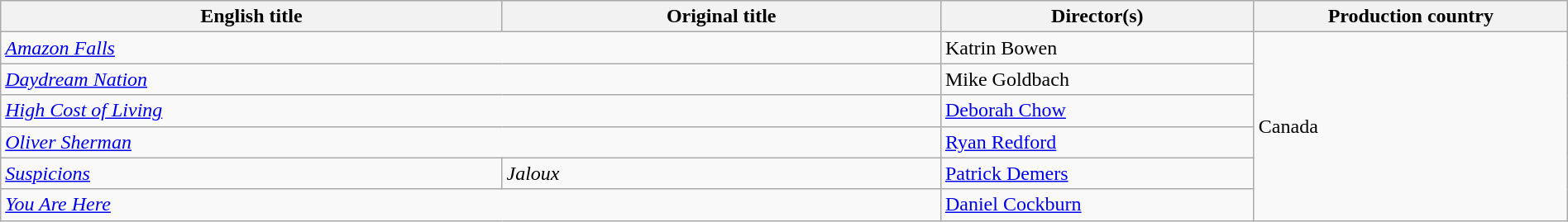<table class="sortable wikitable" width="100%">
<tr>
<th scope="col" width="32%">English title</th>
<th scope="col" width="28%">Original title</th>
<th scope="col" width="20%">Director(s)</th>
<th scope="col" width="20%">Production country</th>
</tr>
<tr>
<td colspan=2><em><a href='#'>Amazon Falls</a></em></td>
<td>Katrin Bowen</td>
<td rowspan=6>Canada</td>
</tr>
<tr>
<td colspan=2><em><a href='#'>Daydream Nation</a></em></td>
<td>Mike Goldbach</td>
</tr>
<tr>
<td colspan=2><em><a href='#'>High Cost of Living</a></em></td>
<td><a href='#'>Deborah Chow</a></td>
</tr>
<tr>
<td colspan=2><em><a href='#'>Oliver Sherman</a></em></td>
<td><a href='#'>Ryan Redford</a></td>
</tr>
<tr>
<td><em><a href='#'>Suspicions</a></em></td>
<td><em>Jaloux</em></td>
<td><a href='#'>Patrick Demers</a></td>
</tr>
<tr>
<td colspan=2><em><a href='#'>You Are Here</a></em></td>
<td><a href='#'>Daniel Cockburn</a></td>
</tr>
</table>
